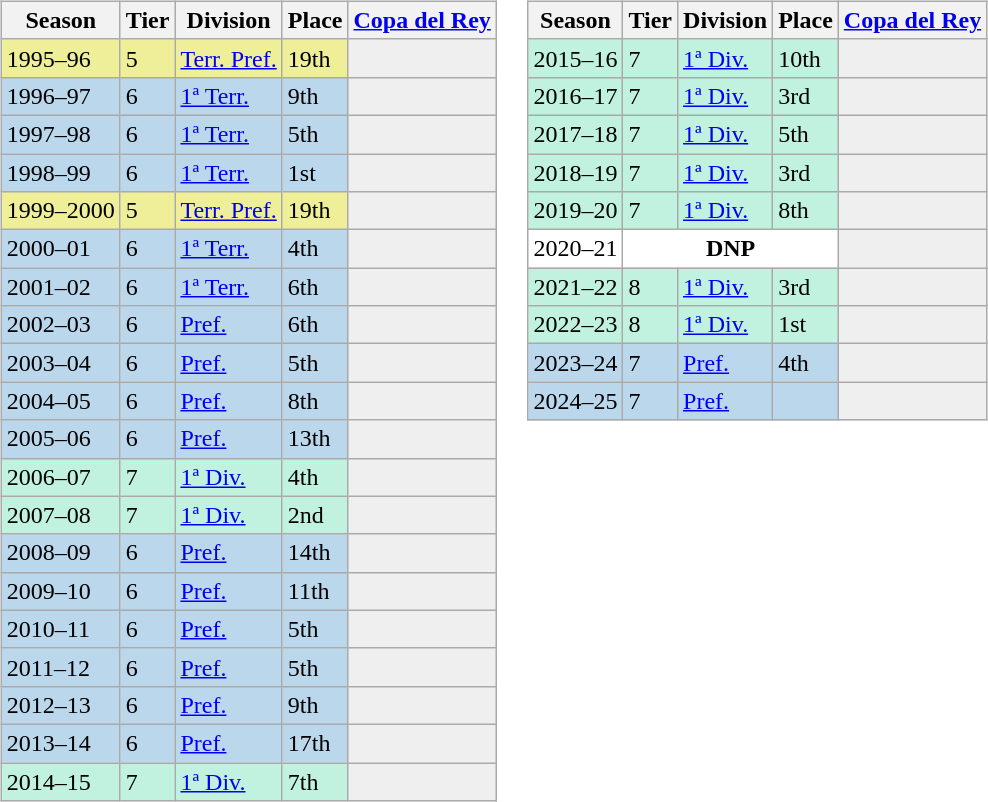<table>
<tr>
<td valign="top" width=0%><br><table class="wikitable">
<tr style="background:#f0f6fa;">
<th>Season</th>
<th>Tier</th>
<th>Division</th>
<th>Place</th>
<th><a href='#'>Copa del Rey</a></th>
</tr>
<tr>
<td style="background:#EFEF99;">1995–96</td>
<td style="background:#EFEF99;">5</td>
<td style="background:#EFEF99;"><a href='#'>Terr. Pref.</a></td>
<td style="background:#EFEF99;">19th</td>
<th style="background:#efefef;"></th>
</tr>
<tr>
<td style="background:#BBD7EC;">1996–97</td>
<td style="background:#BBD7EC;">6</td>
<td style="background:#BBD7EC;"><a href='#'>1ª Terr.</a></td>
<td style="background:#BBD7EC;">9th</td>
<th style="background:#efefef;"></th>
</tr>
<tr>
<td style="background:#BBD7EC;">1997–98</td>
<td style="background:#BBD7EC;">6</td>
<td style="background:#BBD7EC;"><a href='#'>1ª Terr.</a></td>
<td style="background:#BBD7EC;">5th</td>
<th style="background:#efefef;"></th>
</tr>
<tr>
<td style="background:#BBD7EC;">1998–99</td>
<td style="background:#BBD7EC;">6</td>
<td style="background:#BBD7EC;"><a href='#'>1ª Terr.</a></td>
<td style="background:#BBD7EC;">1st</td>
<th style="background:#efefef;"></th>
</tr>
<tr>
<td style="background:#EFEF99;">1999–2000</td>
<td style="background:#EFEF99;">5</td>
<td style="background:#EFEF99;"><a href='#'>Terr. Pref.</a></td>
<td style="background:#EFEF99;">19th</td>
<th style="background:#efefef;"></th>
</tr>
<tr>
<td style="background:#BBD7EC;">2000–01</td>
<td style="background:#BBD7EC;">6</td>
<td style="background:#BBD7EC;"><a href='#'>1ª Terr.</a></td>
<td style="background:#BBD7EC;">4th</td>
<th style="background:#efefef;"></th>
</tr>
<tr>
<td style="background:#BBD7EC;">2001–02</td>
<td style="background:#BBD7EC;">6</td>
<td style="background:#BBD7EC;"><a href='#'>1ª Terr.</a></td>
<td style="background:#BBD7EC;">6th</td>
<th style="background:#efefef;"></th>
</tr>
<tr>
<td style="background:#BBD7EC;">2002–03</td>
<td style="background:#BBD7EC;">6</td>
<td style="background:#BBD7EC;"><a href='#'>Pref.</a></td>
<td style="background:#BBD7EC;">6th</td>
<th style="background:#efefef;"></th>
</tr>
<tr>
<td style="background:#BBD7EC;">2003–04</td>
<td style="background:#BBD7EC;">6</td>
<td style="background:#BBD7EC;"><a href='#'>Pref.</a></td>
<td style="background:#BBD7EC;">5th</td>
<th style="background:#efefef;"></th>
</tr>
<tr>
<td style="background:#BBD7EC;">2004–05</td>
<td style="background:#BBD7EC;">6</td>
<td style="background:#BBD7EC;"><a href='#'>Pref.</a></td>
<td style="background:#BBD7EC;">8th</td>
<th style="background:#efefef;"></th>
</tr>
<tr>
<td style="background:#BBD7EC;">2005–06</td>
<td style="background:#BBD7EC;">6</td>
<td style="background:#BBD7EC;"><a href='#'>Pref.</a></td>
<td style="background:#BBD7EC;">13th</td>
<th style="background:#efefef;"></th>
</tr>
<tr>
<td style="background:#C0F2DF;">2006–07</td>
<td style="background:#C0F2DF;">7</td>
<td style="background:#C0F2DF;"><a href='#'>1ª Div.</a></td>
<td style="background:#C0F2DF;">4th</td>
<th style="background:#efefef;"></th>
</tr>
<tr>
<td style="background:#C0F2DF;">2007–08</td>
<td style="background:#C0F2DF;">7</td>
<td style="background:#C0F2DF;"><a href='#'>1ª Div.</a></td>
<td style="background:#C0F2DF;">2nd</td>
<th style="background:#efefef;"></th>
</tr>
<tr>
<td style="background:#BBD7EC;">2008–09</td>
<td style="background:#BBD7EC;">6</td>
<td style="background:#BBD7EC;"><a href='#'>Pref.</a></td>
<td style="background:#BBD7EC;">14th</td>
<th style="background:#efefef;"></th>
</tr>
<tr>
<td style="background:#BBD7EC;">2009–10</td>
<td style="background:#BBD7EC;">6</td>
<td style="background:#BBD7EC;"><a href='#'>Pref.</a></td>
<td style="background:#BBD7EC;">11th</td>
<th style="background:#efefef;"></th>
</tr>
<tr>
<td style="background:#BBD7EC;">2010–11</td>
<td style="background:#BBD7EC;">6</td>
<td style="background:#BBD7EC;"><a href='#'>Pref.</a></td>
<td style="background:#BBD7EC;">5th</td>
<th style="background:#efefef;"></th>
</tr>
<tr>
<td style="background:#BBD7EC;">2011–12</td>
<td style="background:#BBD7EC;">6</td>
<td style="background:#BBD7EC;"><a href='#'>Pref.</a></td>
<td style="background:#BBD7EC;">5th</td>
<th style="background:#efefef;"></th>
</tr>
<tr>
<td style="background:#BBD7EC;">2012–13</td>
<td style="background:#BBD7EC;">6</td>
<td style="background:#BBD7EC;"><a href='#'>Pref.</a></td>
<td style="background:#BBD7EC;">9th</td>
<th style="background:#efefef;"></th>
</tr>
<tr>
<td style="background:#BBD7EC;">2013–14</td>
<td style="background:#BBD7EC;">6</td>
<td style="background:#BBD7EC;"><a href='#'>Pref.</a></td>
<td style="background:#BBD7EC;">17th</td>
<th style="background:#efefef;"></th>
</tr>
<tr>
<td style="background:#C0F2DF;">2014–15</td>
<td style="background:#C0F2DF;">7</td>
<td style="background:#C0F2DF;"><a href='#'>1ª Div.</a></td>
<td style="background:#C0F2DF;">7th</td>
<th style="background:#efefef;"></th>
</tr>
</table>
</td>
<td valign="top" width=0%><br><table class="wikitable">
<tr style="background:#f0f6fa;">
<th>Season</th>
<th>Tier</th>
<th>Division</th>
<th>Place</th>
<th><a href='#'>Copa del Rey</a></th>
</tr>
<tr>
<td style="background:#C0F2DF;">2015–16</td>
<td style="background:#C0F2DF;">7</td>
<td style="background:#C0F2DF;"><a href='#'>1ª Div.</a></td>
<td style="background:#C0F2DF;">10th</td>
<th style="background:#efefef;"></th>
</tr>
<tr>
<td style="background:#C0F2DF;">2016–17</td>
<td style="background:#C0F2DF;">7</td>
<td style="background:#C0F2DF;"><a href='#'>1ª Div.</a></td>
<td style="background:#C0F2DF;">3rd</td>
<th style="background:#efefef;"></th>
</tr>
<tr>
<td style="background:#C0F2DF;">2017–18</td>
<td style="background:#C0F2DF;">7</td>
<td style="background:#C0F2DF;"><a href='#'>1ª Div.</a></td>
<td style="background:#C0F2DF;">5th</td>
<th style="background:#efefef;"></th>
</tr>
<tr>
<td style="background:#C0F2DF;">2018–19</td>
<td style="background:#C0F2DF;">7</td>
<td style="background:#C0F2DF;"><a href='#'>1ª Div.</a></td>
<td style="background:#C0F2DF;">3rd</td>
<th style="background:#efefef;"></th>
</tr>
<tr>
<td style="background:#C0F2DF;">2019–20</td>
<td style="background:#C0F2DF;">7</td>
<td style="background:#C0F2DF;"><a href='#'>1ª Div.</a></td>
<td style="background:#C0F2DF;">8th</td>
<th style="background:#efefef;"></th>
</tr>
<tr>
<td style="background:#FFFFFF;">2020–21</td>
<th style="background:#FFFFFF;" colspan="3">DNP</th>
<th style="background:#efefef;"></th>
</tr>
<tr>
<td style="background:#C0F2DF;">2021–22</td>
<td style="background:#C0F2DF;">8</td>
<td style="background:#C0F2DF;"><a href='#'>1ª Div.</a></td>
<td style="background:#C0F2DF;">3rd</td>
<th style="background:#efefef;"></th>
</tr>
<tr>
<td style="background:#C0F2DF;">2022–23</td>
<td style="background:#C0F2DF;">8</td>
<td style="background:#C0F2DF;"><a href='#'>1ª Div.</a></td>
<td style="background:#C0F2DF;">1st</td>
<th style="background:#efefef;"></th>
</tr>
<tr>
<td style="background:#BBD7EC;">2023–24</td>
<td style="background:#BBD7EC;">7</td>
<td style="background:#BBD7EC;"><a href='#'>Pref.</a></td>
<td style="background:#BBD7EC;">4th</td>
<th style="background:#efefef;"></th>
</tr>
<tr>
<td style="background:#BBD7EC;">2024–25</td>
<td style="background:#BBD7EC;">7</td>
<td style="background:#BBD7EC;"><a href='#'>Pref.</a></td>
<td style="background:#BBD7EC;"></td>
<th style="background:#efefef;"></th>
</tr>
</table>
</td>
</tr>
</table>
